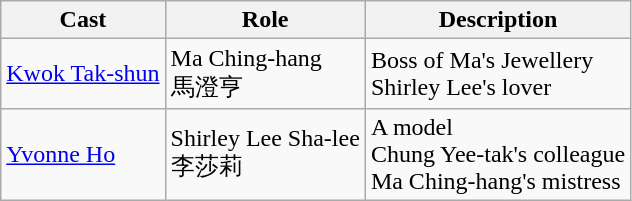<table class="wikitable">
<tr>
<th>Cast</th>
<th>Role</th>
<th>Description</th>
</tr>
<tr>
<td><a href='#'>Kwok Tak-shun</a></td>
<td>Ma Ching-hang<br>馬澄亨</td>
<td>Boss of Ma's Jewellery<br>Shirley Lee's lover</td>
</tr>
<tr>
<td><a href='#'>Yvonne Ho</a></td>
<td>Shirley Lee Sha-lee<br>李莎莉</td>
<td>A model<br>Chung Yee-tak's colleague<br>Ma Ching-hang's mistress</td>
</tr>
</table>
